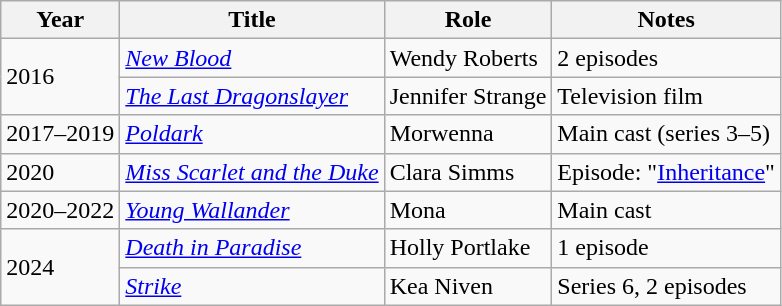<table class="wikitable">
<tr>
<th>Year</th>
<th>Title</th>
<th>Role</th>
<th>Notes</th>
</tr>
<tr>
<td rowspan="2">2016</td>
<td><em><a href='#'>New Blood</a></em></td>
<td>Wendy Roberts</td>
<td>2 episodes</td>
</tr>
<tr>
<td><a href='#'><em>The Last Dragonslayer</em></a></td>
<td>Jennifer Strange</td>
<td>Television film</td>
</tr>
<tr>
<td>2017–2019</td>
<td><em><a href='#'>Poldark</a></em></td>
<td>Morwenna</td>
<td>Main cast (series 3–5)</td>
</tr>
<tr>
<td>2020</td>
<td><em><a href='#'>Miss Scarlet and the Duke</a> </em></td>
<td>Clara Simms</td>
<td>Episode: "<a href='#'>Inheritance</a>"</td>
</tr>
<tr>
<td>2020–2022</td>
<td><em><a href='#'>Young Wallander</a></em></td>
<td>Mona</td>
<td>Main cast</td>
</tr>
<tr>
<td rowspan="2">2024</td>
<td><em><a href='#'>Death in Paradise</a></em></td>
<td>Holly Portlake</td>
<td>1 episode</td>
</tr>
<tr>
<td><em><a href='#'>Strike</a></em></td>
<td>Kea Niven</td>
<td>Series 6, 2 episodes</td>
</tr>
</table>
